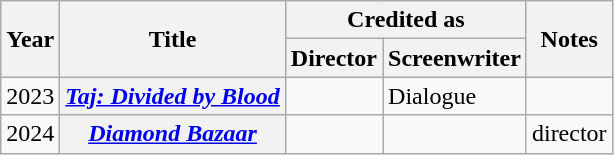<table class="wikitable plainrowheaders sortable">
<tr>
<th rowspan="2" scope="col">Year</th>
<th rowspan="2" scope="col">Title</th>
<th colspan="2" scope="col">Credited as</th>
<th rowspan="2" scope="col" class="unsortable">Notes</th>
</tr>
<tr>
<th>Director</th>
<th>Screenwriter</th>
</tr>
<tr>
<td align="center">2023</td>
<th scope="row"><em><a href='#'>Taj: Divided by Blood</a></em></th>
<td></td>
<td>Dialogue </td>
<td></td>
</tr>
<tr>
<td align="center">2024</td>
<th scope="row"><em><a href='#'>  Diamond Bazaar</a></em></th>
<td></td>
<td></td>
<td> director</td>
</tr>
</table>
